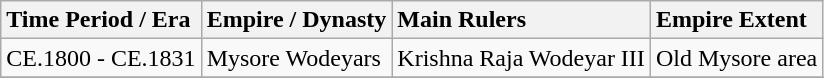<table class="wikitable">
<tr>
<th style="text-align: left;">Time Period / Era</th>
<th style="text-align: left;">Empire / Dynasty</th>
<th style="text-align: left;">Main Rulers</th>
<th style="text-align: left;">Empire Extent</th>
</tr>
<tr>
<td>CE.1800 - CE.1831</td>
<td>Mysore Wodeyars</td>
<td>Krishna Raja Wodeyar III</td>
<td>Old Mysore area</td>
</tr>
<tr>
</tr>
</table>
